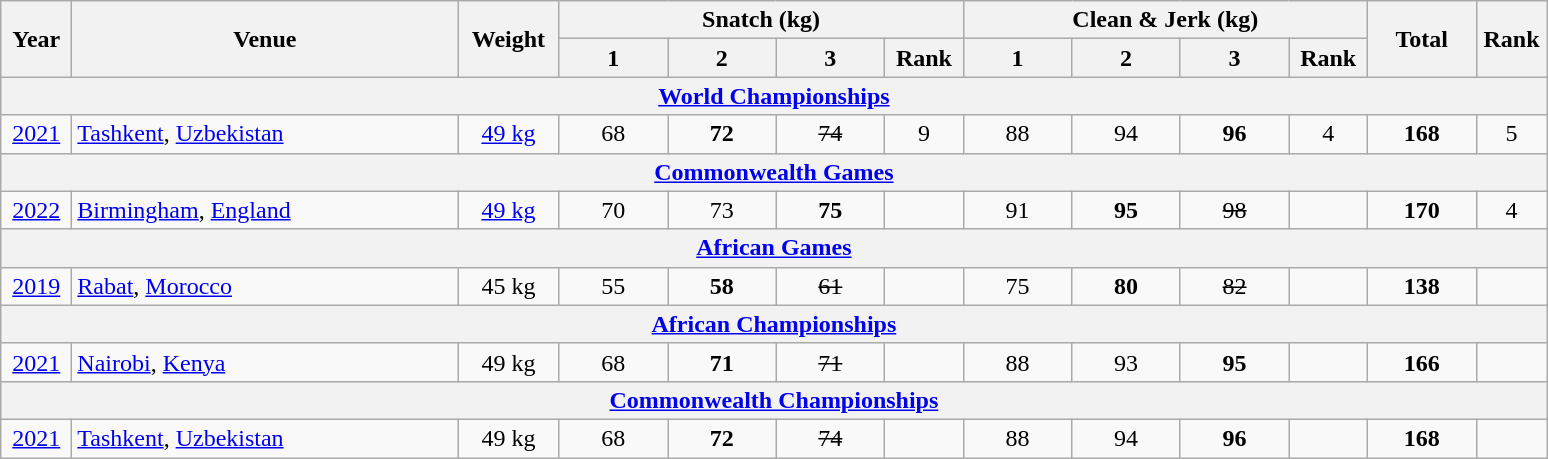<table class = "wikitable" style="text-align:center;">
<tr>
<th rowspan=2 width=40>Year</th>
<th rowspan=2 width=250>Venue</th>
<th rowspan=2 width=60>Weight</th>
<th colspan=4>Snatch (kg)</th>
<th colspan=4>Clean & Jerk (kg)</th>
<th rowspan=2 width=65>Total</th>
<th rowspan=2 width=40>Rank</th>
</tr>
<tr>
<th width=65>1</th>
<th width=65>2</th>
<th width=65>3</th>
<th width=45>Rank</th>
<th width=65>1</th>
<th width=65>2</th>
<th width=65>3</th>
<th width=45>Rank</th>
</tr>
<tr>
<th colspan=13><a href='#'>World Championships</a></th>
</tr>
<tr>
<td><a href='#'>2021</a></td>
<td align=left> <a href='#'>Tashkent</a>, <a href='#'>Uzbekistan</a></td>
<td><a href='#'>49 kg</a></td>
<td>68</td>
<td><strong>72</strong></td>
<td><s>74</s></td>
<td>9</td>
<td>88</td>
<td>94</td>
<td><strong>96</strong></td>
<td>4</td>
<td><strong>168</strong></td>
<td>5</td>
</tr>
<tr>
<th colspan=13><a href='#'>Commonwealth Games</a></th>
</tr>
<tr>
<td><a href='#'>2022</a></td>
<td align=left> <a href='#'>Birmingham</a>, <a href='#'>England</a></td>
<td><a href='#'>49 kg</a></td>
<td>70</td>
<td>73</td>
<td><strong>75</strong></td>
<td></td>
<td>91</td>
<td><strong>95</strong></td>
<td><s>98</s></td>
<td></td>
<td><strong>170</strong></td>
<td>4</td>
</tr>
<tr>
<th colspan=13><a href='#'>African Games</a></th>
</tr>
<tr>
<td><a href='#'>2019</a></td>
<td align=left> <a href='#'>Rabat</a>, <a href='#'>Morocco</a></td>
<td>45 kg</td>
<td>55</td>
<td><strong>58</strong></td>
<td><s>61</s></td>
<td></td>
<td>75</td>
<td><strong>80</strong></td>
<td><s>82</s></td>
<td></td>
<td><strong>138</strong></td>
<td></td>
</tr>
<tr>
<th colspan=13><a href='#'>African Championships</a></th>
</tr>
<tr>
<td><a href='#'>2021</a></td>
<td align=left> <a href='#'>Nairobi</a>, <a href='#'>Kenya</a></td>
<td>49 kg</td>
<td>68</td>
<td><strong>71</strong></td>
<td><s>71</s></td>
<td></td>
<td>88</td>
<td>93</td>
<td><strong>95</strong></td>
<td></td>
<td><strong>166</strong></td>
<td></td>
</tr>
<tr>
<th colspan=13><a href='#'>Commonwealth Championships</a></th>
</tr>
<tr>
<td><a href='#'>2021</a></td>
<td align=left> <a href='#'>Tashkent</a>, <a href='#'>Uzbekistan</a></td>
<td>49 kg</td>
<td>68</td>
<td><strong>72</strong></td>
<td><s>74</s></td>
<td></td>
<td>88</td>
<td>94</td>
<td><strong>96</strong></td>
<td></td>
<td><strong>168</strong></td>
<td></td>
</tr>
</table>
